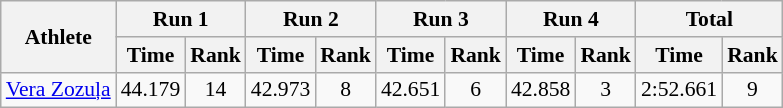<table class="wikitable" border="1" style="font-size:90%">
<tr>
<th rowspan="2">Athlete</th>
<th colspan="2">Run 1</th>
<th colspan="2">Run 2</th>
<th colspan="2">Run 3</th>
<th colspan="2">Run 4</th>
<th colspan="2">Total</th>
</tr>
<tr>
<th>Time</th>
<th>Rank</th>
<th>Time</th>
<th>Rank</th>
<th>Time</th>
<th>Rank</th>
<th>Time</th>
<th>Rank</th>
<th>Time</th>
<th>Rank</th>
</tr>
<tr>
<td><a href='#'>Vera Zozuļa</a></td>
<td align="center">44.179</td>
<td align="center">14</td>
<td align="center">42.973</td>
<td align="center">8</td>
<td align="center">42.651</td>
<td align="center">6</td>
<td align="center">42.858</td>
<td align="center">3</td>
<td align="center">2:52.661</td>
<td align="center">9</td>
</tr>
</table>
